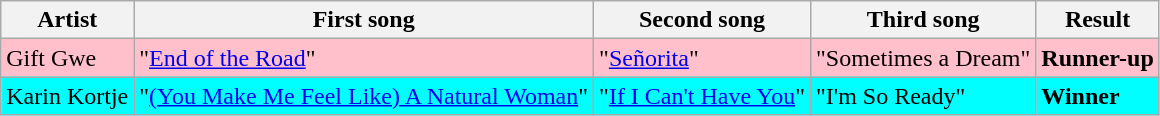<table class=wikitable>
<tr>
<th>Artist</th>
<th>First song</th>
<th>Second song</th>
<th>Third song</th>
<th>Result</th>
</tr>
<tr style="background:pink;">
<td>Gift Gwe</td>
<td>"<a href='#'>End of the Road</a>"</td>
<td>"<a href='#'>Señorita</a>"</td>
<td>"Sometimes a Dream"</td>
<td><strong>Runner-up</strong></td>
</tr>
<tr style="background:cyan;">
<td>Karin Kortje</td>
<td>"<a href='#'>(You Make Me Feel Like) A Natural Woman</a>"</td>
<td>"<a href='#'>If I Can't Have You</a>"</td>
<td>"I'm So Ready"</td>
<td><strong>Winner</strong></td>
</tr>
</table>
